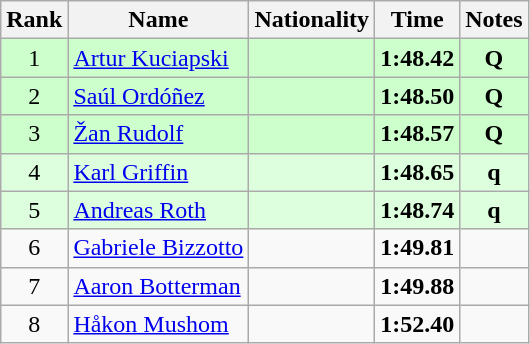<table class="wikitable sortable" style="text-align:center">
<tr>
<th>Rank</th>
<th>Name</th>
<th>Nationality</th>
<th>Time</th>
<th>Notes</th>
</tr>
<tr bgcolor=ccffcc>
<td>1</td>
<td align=left><a href='#'>Artur Kuciapski</a></td>
<td align=left></td>
<td><strong>1:48.42</strong></td>
<td><strong>Q</strong></td>
</tr>
<tr bgcolor=ccffcc>
<td>2</td>
<td align=left><a href='#'>Saúl Ordóñez</a></td>
<td align=left></td>
<td><strong>1:48.50</strong></td>
<td><strong>Q</strong></td>
</tr>
<tr bgcolor=ccffcc>
<td>3</td>
<td align=left><a href='#'>Žan Rudolf</a></td>
<td align=left></td>
<td><strong>1:48.57</strong></td>
<td><strong>Q</strong></td>
</tr>
<tr bgcolor=ddffdd>
<td>4</td>
<td align=left><a href='#'>Karl Griffin</a></td>
<td align=left></td>
<td><strong>1:48.65</strong></td>
<td><strong>q</strong></td>
</tr>
<tr bgcolor=ddffdd>
<td>5</td>
<td align=left><a href='#'>Andreas Roth</a></td>
<td align=left></td>
<td><strong>1:48.74</strong></td>
<td><strong>q</strong></td>
</tr>
<tr>
<td>6</td>
<td align=left><a href='#'>Gabriele Bizzotto</a></td>
<td align=left></td>
<td><strong>1:49.81</strong></td>
<td></td>
</tr>
<tr>
<td>7</td>
<td align=left><a href='#'>Aaron Botterman</a></td>
<td align=left></td>
<td><strong>1:49.88</strong></td>
<td></td>
</tr>
<tr>
<td>8</td>
<td align=left><a href='#'>Håkon Mushom</a></td>
<td align=left></td>
<td><strong>1:52.40</strong></td>
<td></td>
</tr>
</table>
